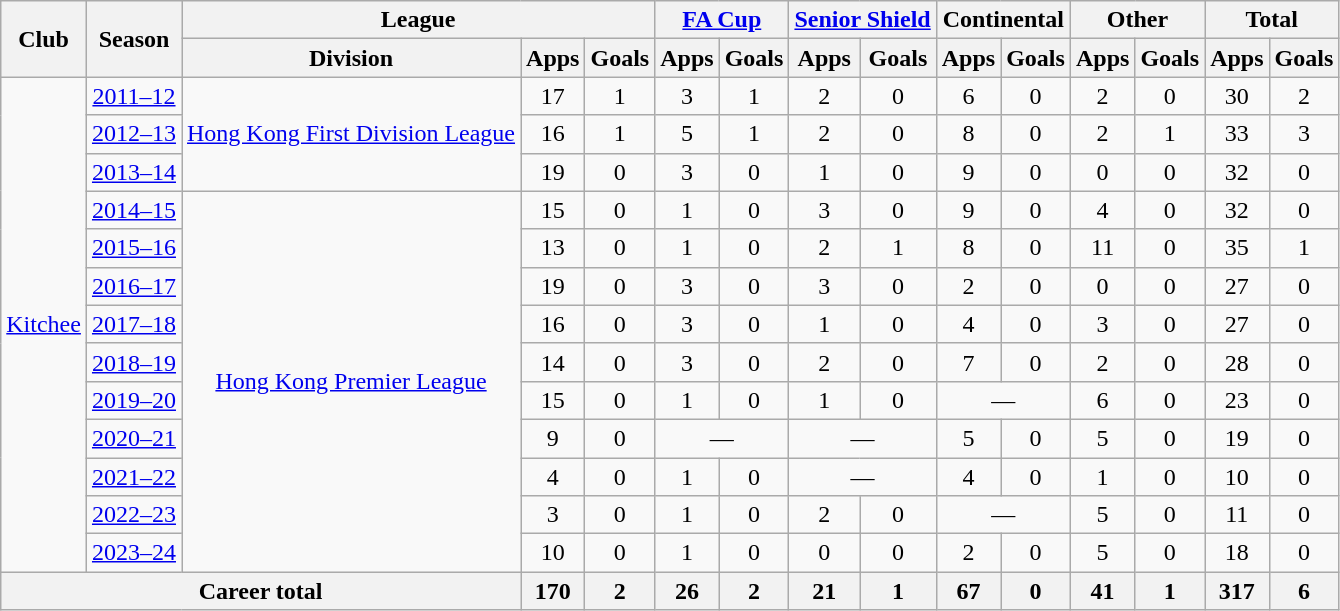<table class="wikitable" style="text-align: center">
<tr>
<th rowspan="2">Club</th>
<th rowspan="2">Season</th>
<th colspan="3">League</th>
<th colspan="2"><a href='#'>FA Cup</a></th>
<th colspan="2"><a href='#'>Senior Shield</a></th>
<th colspan="2">Continental</th>
<th colspan="2">Other</th>
<th colspan="2">Total</th>
</tr>
<tr>
<th>Division</th>
<th>Apps</th>
<th>Goals</th>
<th>Apps</th>
<th>Goals</th>
<th>Apps</th>
<th>Goals</th>
<th>Apps</th>
<th>Goals</th>
<th>Apps</th>
<th>Goals</th>
<th>Apps</th>
<th>Goals</th>
</tr>
<tr>
<td rowspan="13"><a href='#'>Kitchee</a></td>
<td><a href='#'>2011–12</a></td>
<td rowspan="3"><a href='#'>Hong Kong First Division League</a></td>
<td>17</td>
<td>1</td>
<td>3</td>
<td>1</td>
<td>2</td>
<td>0</td>
<td>6</td>
<td>0</td>
<td>2</td>
<td>0</td>
<td>30</td>
<td>2</td>
</tr>
<tr>
<td><a href='#'>2012–13</a></td>
<td>16</td>
<td>1</td>
<td>5</td>
<td>1</td>
<td>2</td>
<td>0</td>
<td>8</td>
<td>0</td>
<td>2</td>
<td>1</td>
<td>33</td>
<td>3</td>
</tr>
<tr>
<td><a href='#'>2013–14</a></td>
<td>19</td>
<td>0</td>
<td>3</td>
<td>0</td>
<td>1</td>
<td>0</td>
<td>9</td>
<td>0</td>
<td>0</td>
<td>0</td>
<td>32</td>
<td>0</td>
</tr>
<tr>
<td><a href='#'>2014–15</a></td>
<td rowspan="10"><a href='#'>Hong Kong Premier League</a></td>
<td>15</td>
<td>0</td>
<td>1</td>
<td>0</td>
<td>3</td>
<td>0</td>
<td>9</td>
<td>0</td>
<td>4</td>
<td>0</td>
<td>32</td>
<td>0</td>
</tr>
<tr>
<td><a href='#'>2015–16</a></td>
<td>13</td>
<td>0</td>
<td>1</td>
<td>0</td>
<td>2</td>
<td>1</td>
<td>8</td>
<td>0</td>
<td>11</td>
<td>0</td>
<td>35</td>
<td>1</td>
</tr>
<tr>
<td><a href='#'>2016–17</a></td>
<td>19</td>
<td>0</td>
<td>3</td>
<td>0</td>
<td>3</td>
<td>0</td>
<td>2</td>
<td>0</td>
<td>0</td>
<td>0</td>
<td>27</td>
<td>0</td>
</tr>
<tr>
<td><a href='#'>2017–18</a></td>
<td>16</td>
<td>0</td>
<td>3</td>
<td>0</td>
<td>1</td>
<td>0</td>
<td>4</td>
<td>0</td>
<td>3</td>
<td>0</td>
<td>27</td>
<td>0</td>
</tr>
<tr>
<td><a href='#'>2018–19</a></td>
<td>14</td>
<td>0</td>
<td>3</td>
<td>0</td>
<td>2</td>
<td>0</td>
<td>7</td>
<td>0</td>
<td>2</td>
<td>0</td>
<td>28</td>
<td>0</td>
</tr>
<tr>
<td><a href='#'>2019–20</a></td>
<td>15</td>
<td>0</td>
<td>1</td>
<td>0</td>
<td>1</td>
<td>0</td>
<td colspan="2">—</td>
<td>6</td>
<td>0</td>
<td>23</td>
<td>0</td>
</tr>
<tr>
<td><a href='#'>2020–21</a></td>
<td>9</td>
<td>0</td>
<td colspan="2">—</td>
<td colspan="2">—</td>
<td>5</td>
<td>0</td>
<td>5</td>
<td>0</td>
<td>19</td>
<td>0</td>
</tr>
<tr>
<td><a href='#'>2021–22</a></td>
<td>4</td>
<td>0</td>
<td>1</td>
<td>0</td>
<td colspan="2">—</td>
<td>4</td>
<td>0</td>
<td>1</td>
<td>0</td>
<td>10</td>
<td>0</td>
</tr>
<tr>
<td><a href='#'>2022–23</a></td>
<td>3</td>
<td>0</td>
<td>1</td>
<td>0</td>
<td>2</td>
<td>0</td>
<td colspan="2">—</td>
<td>5</td>
<td>0</td>
<td>11</td>
<td>0</td>
</tr>
<tr>
<td><a href='#'>2023–24</a></td>
<td>10</td>
<td>0</td>
<td>1</td>
<td>0</td>
<td>0</td>
<td>0</td>
<td>2</td>
<td>0</td>
<td>5</td>
<td>0</td>
<td>18</td>
<td>0</td>
</tr>
<tr>
<th colspan="3"><strong>Career total</strong></th>
<th>170</th>
<th>2</th>
<th>26</th>
<th>2</th>
<th>21</th>
<th>1</th>
<th>67</th>
<th>0</th>
<th>41</th>
<th>1</th>
<th>317</th>
<th>6</th>
</tr>
</table>
